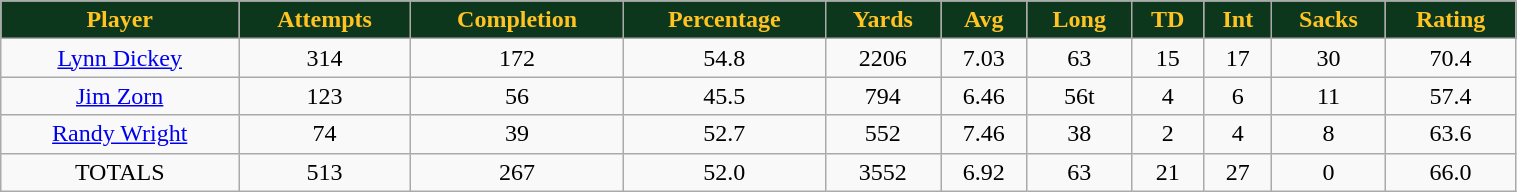<table class="wikitable" width="80%">
<tr align="center"  style="background:#0C371D;color:#ffc322;">
<td><strong>Player</strong></td>
<td><strong>Attempts</strong></td>
<td><strong>Completion</strong></td>
<td><strong>Percentage</strong></td>
<td><strong>Yards</strong></td>
<td><strong>Avg</strong></td>
<td><strong>Long</strong></td>
<td><strong>TD</strong></td>
<td><strong>Int</strong></td>
<td><strong>Sacks</strong></td>
<td><strong>Rating</strong></td>
</tr>
<tr align="center" bgcolor="">
<td><a href='#'>Lynn Dickey</a></td>
<td>314</td>
<td>172</td>
<td>54.8</td>
<td>2206</td>
<td>7.03</td>
<td>63</td>
<td>15</td>
<td>17</td>
<td>30</td>
<td>70.4</td>
</tr>
<tr align="center" bgcolor="">
<td><a href='#'>Jim Zorn</a></td>
<td>123</td>
<td>56</td>
<td>45.5</td>
<td>794</td>
<td>6.46</td>
<td>56t</td>
<td>4</td>
<td>6</td>
<td>11</td>
<td>57.4</td>
</tr>
<tr align="center" bgcolor="">
<td><a href='#'>Randy Wright</a></td>
<td>74</td>
<td>39</td>
<td>52.7</td>
<td>552</td>
<td>7.46</td>
<td>38</td>
<td>2</td>
<td>4</td>
<td>8</td>
<td>63.6</td>
</tr>
<tr align="center" bgcolor="">
<td>TOTALS</td>
<td>513</td>
<td>267</td>
<td>52.0</td>
<td>3552</td>
<td>6.92</td>
<td>63</td>
<td>21</td>
<td>27</td>
<td>0</td>
<td>66.0</td>
</tr>
</table>
